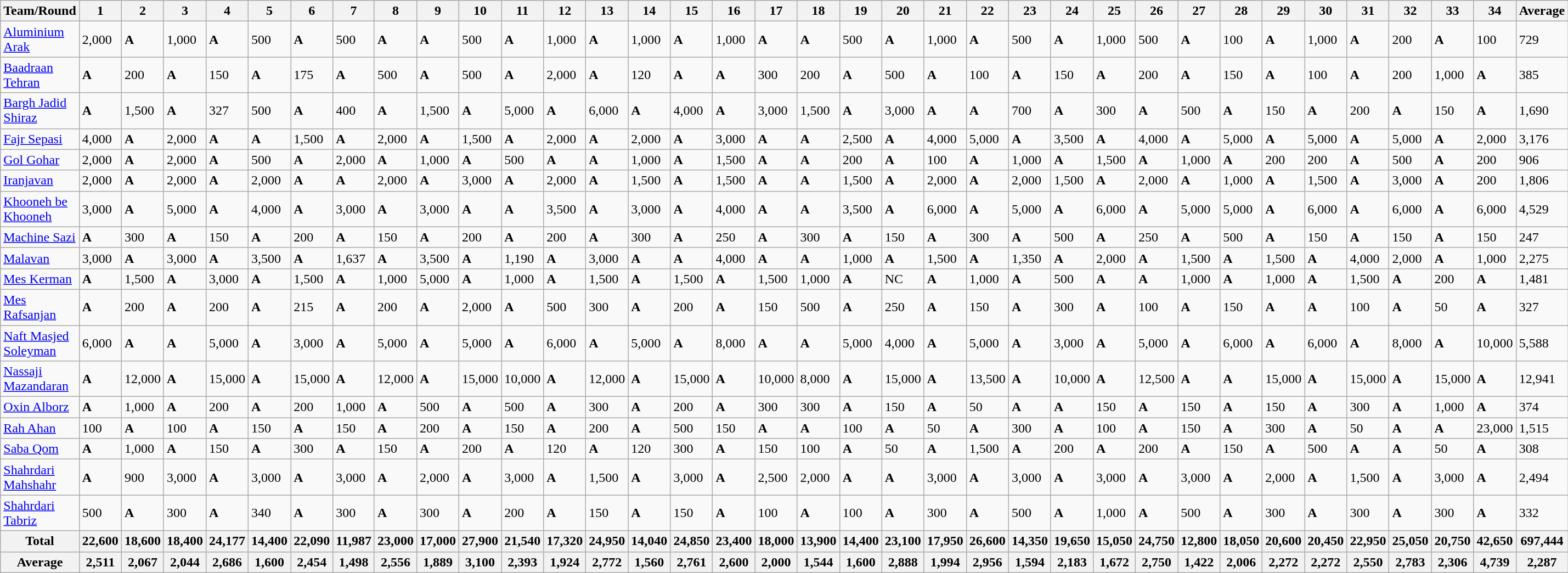<table class="wikitable sortable">
<tr>
<th rowspan="1">Team/Round</th>
<th>1</th>
<th>2</th>
<th>3</th>
<th>4</th>
<th>5</th>
<th>6</th>
<th>7</th>
<th>8</th>
<th>9</th>
<th>10</th>
<th>11</th>
<th>12</th>
<th>13</th>
<th>14</th>
<th>15</th>
<th>16</th>
<th>17</th>
<th>18</th>
<th>19</th>
<th>20</th>
<th>21</th>
<th>22</th>
<th>23</th>
<th>24</th>
<th>25</th>
<th>26</th>
<th>27</th>
<th>28</th>
<th>29</th>
<th>30</th>
<th>31</th>
<th>32</th>
<th>33</th>
<th>34</th>
<th>Average</th>
</tr>
<tr>
<td><a href='#'>Aluminium Arak</a></td>
<td>2,000</td>
<td><strong>A</strong></td>
<td>1,000</td>
<td><strong>A</strong></td>
<td>500</td>
<td><strong>A</strong></td>
<td>500</td>
<td><strong>A</strong></td>
<td><strong>A</strong></td>
<td>500</td>
<td><strong>A</strong></td>
<td>1,000</td>
<td><strong>A</strong></td>
<td>1,000</td>
<td><strong>A</strong></td>
<td>1,000</td>
<td><strong>A</strong></td>
<td><strong>A</strong></td>
<td>500</td>
<td><strong>A</strong></td>
<td>1,000</td>
<td><strong>A</strong></td>
<td>500</td>
<td><strong>A</strong></td>
<td>1,000</td>
<td>500</td>
<td><strong>A</strong></td>
<td>100</td>
<td><strong>A</strong></td>
<td>1,000</td>
<td><strong>A</strong></td>
<td>200</td>
<td><strong>A</strong></td>
<td>100</td>
<td>729</td>
</tr>
<tr>
<td><a href='#'>Baadraan Tehran</a></td>
<td><strong>A</strong></td>
<td>200</td>
<td><strong>A</strong></td>
<td>150</td>
<td><strong>A</strong></td>
<td>175</td>
<td><strong>A</strong></td>
<td>500</td>
<td><strong>A</strong></td>
<td>500</td>
<td><strong>A</strong></td>
<td>2,000</td>
<td><strong>A</strong></td>
<td>120</td>
<td><strong>A</strong></td>
<td><strong>A</strong></td>
<td>300</td>
<td>200</td>
<td><strong>A</strong></td>
<td>500</td>
<td><strong>A</strong></td>
<td>100</td>
<td><strong>A</strong></td>
<td>150</td>
<td><strong>A</strong></td>
<td>200</td>
<td><strong>A</strong></td>
<td>150</td>
<td><strong>A</strong></td>
<td>100</td>
<td><strong>A</strong></td>
<td>200</td>
<td>1,000</td>
<td><strong>A</strong></td>
<td>385</td>
</tr>
<tr>
<td><a href='#'>Bargh Jadid Shiraz</a></td>
<td><strong>A</strong></td>
<td>1,500</td>
<td><strong>A</strong></td>
<td>327</td>
<td>500</td>
<td><strong>A</strong></td>
<td>400</td>
<td><strong>A</strong></td>
<td>1,500</td>
<td><strong>A</strong></td>
<td>5,000</td>
<td><strong>A</strong></td>
<td>6,000</td>
<td><strong>A</strong></td>
<td>4,000</td>
<td><strong>A</strong></td>
<td>3,000</td>
<td>1,500</td>
<td><strong>A</strong></td>
<td>3,000</td>
<td><strong>A</strong></td>
<td><strong>A</strong></td>
<td>700</td>
<td><strong>A</strong></td>
<td>300</td>
<td><strong>A</strong></td>
<td>500</td>
<td><strong>A</strong></td>
<td>150</td>
<td><strong>A</strong></td>
<td>200</td>
<td><strong>A</strong></td>
<td>150</td>
<td><strong>A</strong></td>
<td>1,690</td>
</tr>
<tr>
<td><a href='#'>Fajr Sepasi</a></td>
<td>4,000</td>
<td><strong>A</strong></td>
<td>2,000</td>
<td><strong>A</strong></td>
<td><strong>A</strong></td>
<td>1,500</td>
<td><strong>A</strong></td>
<td>2,000</td>
<td><strong>A</strong></td>
<td>1,500</td>
<td><strong>A</strong></td>
<td>2,000</td>
<td><strong>A</strong></td>
<td>2,000</td>
<td><strong>A</strong></td>
<td>3,000</td>
<td><strong>A</strong></td>
<td><strong>A</strong></td>
<td>2,500</td>
<td><strong>A</strong></td>
<td>4,000</td>
<td>5,000</td>
<td><strong>A</strong></td>
<td>3,500</td>
<td><strong>A</strong></td>
<td>4,000</td>
<td><strong>A</strong></td>
<td>5,000</td>
<td><strong>A</strong></td>
<td>5,000</td>
<td><strong>A</strong></td>
<td>5,000</td>
<td><strong>A</strong></td>
<td>2,000</td>
<td>3,176</td>
</tr>
<tr>
<td><a href='#'>Gol Gohar</a></td>
<td>2,000</td>
<td><strong>A</strong></td>
<td>2,000</td>
<td><strong>A</strong></td>
<td>500</td>
<td><strong>A</strong></td>
<td>2,000</td>
<td><strong>A</strong></td>
<td>1,000</td>
<td><strong>A</strong></td>
<td>500</td>
<td><strong>A</strong></td>
<td><strong>A</strong></td>
<td>1,000</td>
<td><strong>A</strong></td>
<td>1,500</td>
<td><strong>A</strong></td>
<td><strong>A</strong></td>
<td>200</td>
<td><strong>A</strong></td>
<td>100</td>
<td><strong>A</strong></td>
<td>1,000</td>
<td><strong>A</strong></td>
<td>1,500</td>
<td><strong>A</strong></td>
<td>1,000</td>
<td><strong>A</strong></td>
<td>200</td>
<td>200</td>
<td><strong>A</strong></td>
<td>500</td>
<td><strong>A</strong></td>
<td>200</td>
<td>906</td>
</tr>
<tr>
<td><a href='#'>Iranjavan</a></td>
<td>2,000</td>
<td><strong>A</strong></td>
<td>2,000</td>
<td><strong>A</strong></td>
<td>2,000</td>
<td><strong>A</strong></td>
<td><strong>A</strong></td>
<td>2,000</td>
<td><strong>A</strong></td>
<td>3,000</td>
<td><strong>A</strong></td>
<td>2,000</td>
<td><strong>A</strong></td>
<td>1,500</td>
<td><strong>A</strong></td>
<td>1,500</td>
<td><strong>A</strong></td>
<td><strong>A</strong></td>
<td>1,500</td>
<td><strong>A</strong></td>
<td>2,000</td>
<td><strong>A</strong></td>
<td>2,000</td>
<td>1,500</td>
<td><strong>A</strong></td>
<td>2,000</td>
<td><strong>A</strong></td>
<td>1,000</td>
<td><strong>A</strong></td>
<td>1,500</td>
<td><strong>A</strong></td>
<td>3,000</td>
<td><strong>A</strong></td>
<td>200</td>
<td>1,806</td>
</tr>
<tr>
<td><a href='#'>Khooneh be Khooneh</a></td>
<td>3,000</td>
<td><strong>A</strong></td>
<td>5,000</td>
<td><strong>A</strong></td>
<td>4,000</td>
<td><strong>A</strong></td>
<td>3,000</td>
<td><strong>A</strong></td>
<td>3,000</td>
<td><strong>A</strong></td>
<td><strong>A</strong></td>
<td>3,500</td>
<td><strong>A</strong></td>
<td>3,000</td>
<td><strong>A</strong></td>
<td>4,000</td>
<td><strong>A</strong></td>
<td><strong>A</strong></td>
<td>3,500</td>
<td><strong>A</strong></td>
<td>6,000</td>
<td><strong>A</strong></td>
<td>5,000</td>
<td><strong>A</strong></td>
<td>6,000</td>
<td><strong>A</strong></td>
<td>5,000</td>
<td>5,000</td>
<td><strong>A</strong></td>
<td>6,000</td>
<td><strong>A</strong></td>
<td>6,000</td>
<td><strong>A</strong></td>
<td>6,000</td>
<td>4,529</td>
</tr>
<tr>
<td><a href='#'>Machine Sazi</a></td>
<td><strong>A</strong></td>
<td>300</td>
<td><strong>A</strong></td>
<td>150</td>
<td><strong>A</strong></td>
<td>200</td>
<td><strong>A</strong></td>
<td>150</td>
<td><strong>A</strong></td>
<td>200</td>
<td><strong>A</strong></td>
<td>200</td>
<td><strong>A</strong></td>
<td>300</td>
<td><strong>A</strong></td>
<td>250</td>
<td><strong>A</strong></td>
<td>300</td>
<td><strong>A</strong></td>
<td>150</td>
<td><strong>A</strong></td>
<td>300</td>
<td><strong>A</strong></td>
<td>500</td>
<td><strong>A</strong></td>
<td>250</td>
<td><strong>A</strong></td>
<td>500</td>
<td><strong>A</strong></td>
<td>150</td>
<td><strong>A</strong></td>
<td>150</td>
<td><strong>A</strong></td>
<td>150</td>
<td>247</td>
</tr>
<tr>
<td><a href='#'>Malavan</a></td>
<td>3,000</td>
<td><strong>A</strong></td>
<td>3,000</td>
<td><strong>A</strong></td>
<td>3,500</td>
<td><strong>A</strong></td>
<td>1,637</td>
<td><strong>A</strong></td>
<td>3,500</td>
<td><strong>A</strong></td>
<td>1,190</td>
<td><strong>A</strong></td>
<td>3,000</td>
<td><strong>A</strong></td>
<td><strong>A</strong></td>
<td>4,000</td>
<td><strong>A</strong></td>
<td><strong>A</strong></td>
<td>1,000</td>
<td><strong>A</strong></td>
<td>1,500</td>
<td><strong>A</strong></td>
<td>1,350</td>
<td><strong>A</strong></td>
<td>2,000</td>
<td><strong>A</strong></td>
<td>1,500</td>
<td><strong>A</strong></td>
<td>1,500</td>
<td><strong>A</strong></td>
<td>4,000</td>
<td>2,000</td>
<td><strong>A</strong></td>
<td>1,000</td>
<td>2,275</td>
</tr>
<tr>
<td><a href='#'>Mes Kerman</a></td>
<td><strong>A</strong></td>
<td>1,500</td>
<td><strong>A</strong></td>
<td>3,000</td>
<td><strong>A</strong></td>
<td>1,500</td>
<td><strong>A</strong></td>
<td>1,000</td>
<td>5,000</td>
<td><strong>A</strong></td>
<td>1,000</td>
<td><strong>A</strong></td>
<td>1,500</td>
<td><strong>A</strong></td>
<td>1,500</td>
<td><strong>A</strong></td>
<td>1,500</td>
<td>1,000</td>
<td><strong>A</strong></td>
<td>NC</td>
<td><strong>A</strong></td>
<td>1,000</td>
<td><strong>A</strong></td>
<td>500</td>
<td><strong>A</strong></td>
<td><strong>A</strong></td>
<td>1,000</td>
<td><strong>A</strong></td>
<td>1,000</td>
<td><strong>A</strong></td>
<td>1,500</td>
<td><strong>A</strong></td>
<td>200</td>
<td><strong>A</strong></td>
<td>1,481</td>
</tr>
<tr>
<td><a href='#'>Mes Rafsanjan</a></td>
<td><strong>A</strong></td>
<td>200</td>
<td><strong>A</strong></td>
<td>200</td>
<td><strong>A</strong></td>
<td>215</td>
<td><strong>A</strong></td>
<td>200</td>
<td><strong>A</strong></td>
<td>2,000</td>
<td><strong>A</strong></td>
<td>500</td>
<td>300</td>
<td><strong>A</strong></td>
<td>200</td>
<td><strong>A</strong></td>
<td>150</td>
<td>500</td>
<td><strong>A</strong></td>
<td>250</td>
<td><strong>A</strong></td>
<td>150</td>
<td><strong>A</strong></td>
<td>300</td>
<td><strong>A</strong></td>
<td>100</td>
<td><strong>A</strong></td>
<td>150</td>
<td><strong>A</strong></td>
<td><strong>A</strong></td>
<td>100</td>
<td><strong>A</strong></td>
<td>50</td>
<td><strong>A</strong></td>
<td>327</td>
</tr>
<tr>
<td><a href='#'>Naft Masjed Soleyman</a></td>
<td>6,000</td>
<td><strong>A</strong></td>
<td><strong>A</strong></td>
<td>5,000</td>
<td><strong>A</strong></td>
<td>3,000</td>
<td><strong>A</strong></td>
<td>5,000</td>
<td><strong>A</strong></td>
<td>5,000</td>
<td><strong>A</strong></td>
<td>6,000</td>
<td><strong>A</strong></td>
<td>5,000</td>
<td><strong>A</strong></td>
<td>8,000</td>
<td><strong>A</strong></td>
<td><strong>A</strong></td>
<td>5,000</td>
<td>4,000</td>
<td><strong>A</strong></td>
<td>5,000</td>
<td><strong>A</strong></td>
<td>3,000</td>
<td><strong>A</strong></td>
<td>5,000</td>
<td><strong>A</strong></td>
<td>6,000</td>
<td><strong>A</strong></td>
<td>6,000</td>
<td><strong>A</strong></td>
<td>8,000</td>
<td><strong>A</strong></td>
<td>10,000</td>
<td>5,588</td>
</tr>
<tr>
<td><a href='#'>Nassaji Mazandaran</a></td>
<td><strong>A</strong></td>
<td>12,000</td>
<td><strong>A</strong></td>
<td>15,000</td>
<td><strong>A</strong></td>
<td>15,000</td>
<td><strong>A</strong></td>
<td>12,000</td>
<td><strong>A</strong></td>
<td>15,000</td>
<td>10,000</td>
<td><strong>A</strong></td>
<td>12,000</td>
<td><strong>A</strong></td>
<td>15,000</td>
<td><strong>A</strong></td>
<td>10,000</td>
<td>8,000</td>
<td><strong>A</strong></td>
<td>15,000</td>
<td><strong>A</strong></td>
<td>13,500</td>
<td><strong>A</strong></td>
<td>10,000</td>
<td><strong>A</strong></td>
<td>12,500</td>
<td><strong>A</strong></td>
<td><strong>A</strong></td>
<td>15,000</td>
<td><strong>A</strong></td>
<td>15,000</td>
<td><strong>A</strong></td>
<td>15,000</td>
<td><strong>A</strong></td>
<td>12,941</td>
</tr>
<tr>
<td><a href='#'>Oxin Alborz</a></td>
<td><strong>A</strong></td>
<td>1,000</td>
<td><strong>A</strong></td>
<td>200</td>
<td><strong>A</strong></td>
<td>200</td>
<td>1,000</td>
<td><strong>A</strong></td>
<td>500</td>
<td><strong>A</strong></td>
<td>500</td>
<td><strong>A</strong></td>
<td>300</td>
<td><strong>A</strong></td>
<td>200</td>
<td><strong>A</strong></td>
<td>300</td>
<td>300</td>
<td><strong>A</strong></td>
<td>150</td>
<td><strong>A</strong></td>
<td>50</td>
<td><strong>A</strong></td>
<td><strong>A</strong></td>
<td>150</td>
<td><strong>A</strong></td>
<td>150</td>
<td><strong>A</strong></td>
<td>150</td>
<td><strong>A</strong></td>
<td>300</td>
<td><strong>A</strong></td>
<td>1,000</td>
<td><strong>A</strong></td>
<td>374</td>
</tr>
<tr>
<td><a href='#'>Rah Ahan</a></td>
<td>100</td>
<td><strong>A</strong></td>
<td>100</td>
<td><strong>A</strong></td>
<td>150</td>
<td><strong>A</strong></td>
<td>150</td>
<td><strong>A</strong></td>
<td>200</td>
<td><strong>A</strong></td>
<td>150</td>
<td><strong>A</strong></td>
<td>200</td>
<td><strong>A</strong></td>
<td>500</td>
<td>150</td>
<td><strong>A</strong></td>
<td><strong>A</strong></td>
<td>100</td>
<td><strong>A</strong></td>
<td>50</td>
<td><strong>A</strong></td>
<td>300</td>
<td><strong>A</strong></td>
<td>100</td>
<td><strong>A</strong></td>
<td>150</td>
<td><strong>A</strong></td>
<td>300</td>
<td><strong>A</strong></td>
<td>50</td>
<td><strong>A</strong></td>
<td><strong>A</strong></td>
<td>23,000</td>
<td>1,515</td>
</tr>
<tr>
<td><a href='#'>Saba Qom</a></td>
<td><strong>A</strong></td>
<td>1,000</td>
<td><strong>A</strong></td>
<td>150</td>
<td><strong>A</strong></td>
<td>300</td>
<td><strong>A</strong></td>
<td>150</td>
<td><strong>A</strong></td>
<td>200</td>
<td><strong>A</strong></td>
<td>120</td>
<td><strong>A</strong></td>
<td>120</td>
<td>300</td>
<td><strong>A</strong></td>
<td>150</td>
<td>100</td>
<td><strong>A</strong></td>
<td>50</td>
<td><strong>A</strong></td>
<td>1,500</td>
<td><strong>A</strong></td>
<td>200</td>
<td><strong>A</strong></td>
<td>200</td>
<td><strong>A</strong></td>
<td>150</td>
<td><strong>A</strong></td>
<td>500</td>
<td><strong>A</strong></td>
<td><strong>A</strong></td>
<td>50</td>
<td><strong>A</strong></td>
<td>308</td>
</tr>
<tr>
<td><a href='#'>Shahrdari Mahshahr</a></td>
<td><strong>A</strong></td>
<td>900</td>
<td>3,000</td>
<td><strong>A</strong></td>
<td>3,000</td>
<td><strong>A</strong></td>
<td>3,000</td>
<td><strong>A</strong></td>
<td>2,000</td>
<td><strong>A</strong></td>
<td>3,000</td>
<td><strong>A</strong></td>
<td>1,500</td>
<td><strong>A</strong></td>
<td>3,000</td>
<td><strong>A</strong></td>
<td>2,500</td>
<td>2,000</td>
<td><strong>A</strong></td>
<td><strong>A</strong></td>
<td>3,000</td>
<td><strong>A</strong></td>
<td>3,000</td>
<td><strong>A</strong></td>
<td>3,000</td>
<td><strong>A</strong></td>
<td>3,000</td>
<td><strong>A</strong></td>
<td>2,000</td>
<td><strong>A</strong></td>
<td>1,500</td>
<td><strong>A</strong></td>
<td>3,000</td>
<td><strong>A</strong></td>
<td>2,494</td>
</tr>
<tr>
<td><a href='#'>Shahrdari Tabriz</a></td>
<td>500</td>
<td><strong>A</strong></td>
<td>300</td>
<td><strong>A</strong></td>
<td>340</td>
<td><strong>A</strong></td>
<td>300</td>
<td><strong>A</strong></td>
<td>300</td>
<td><strong>A</strong></td>
<td>200</td>
<td><strong>A</strong></td>
<td>150</td>
<td><strong>A</strong></td>
<td>150</td>
<td><strong>A</strong></td>
<td>100</td>
<td><strong>A</strong></td>
<td>100</td>
<td><strong>A</strong></td>
<td>300</td>
<td><strong>A</strong></td>
<td>500</td>
<td><strong>A</strong></td>
<td>1,000</td>
<td><strong>A</strong></td>
<td>500</td>
<td><strong>A</strong></td>
<td>300</td>
<td><strong>A</strong></td>
<td>300</td>
<td><strong>A</strong></td>
<td>300</td>
<td><strong>A</strong></td>
<td>332</td>
</tr>
<tr>
<th>Total</th>
<th>22,600</th>
<th>18,600</th>
<th>18,400</th>
<th>24,177</th>
<th>14,400</th>
<th>22,090</th>
<th>11,987</th>
<th>23,000</th>
<th>17,000</th>
<th>27,900</th>
<th>21,540</th>
<th>17,320</th>
<th>24,950</th>
<th>14,040</th>
<th>24,850</th>
<th>23,400</th>
<th>18,000</th>
<th>13,900</th>
<th>14,400</th>
<th>23,100</th>
<th>17,950</th>
<th>26,600</th>
<th>14,350</th>
<th>19,650</th>
<th>15,050</th>
<th>24,750</th>
<th>12,800</th>
<th>18,050</th>
<th>20,600</th>
<th>20,450</th>
<th>22,950</th>
<th>25,050</th>
<th>20,750</th>
<th>42,650</th>
<th>697,444</th>
</tr>
<tr>
<th>Average</th>
<th>2,511</th>
<th>2,067</th>
<th>2,044</th>
<th>2,686</th>
<th>1,600</th>
<th>2,454</th>
<th>1,498</th>
<th>2,556</th>
<th>1,889</th>
<th>3,100</th>
<th>2,393</th>
<th>1,924</th>
<th>2,772</th>
<th>1,560</th>
<th>2,761</th>
<th>2,600</th>
<th>2,000</th>
<th>1,544</th>
<th>1,600</th>
<th>2,888</th>
<th>1,994</th>
<th>2,956</th>
<th>1,594</th>
<th>2,183</th>
<th>1,672</th>
<th>2,750</th>
<th>1,422</th>
<th>2,006</th>
<th>2,272</th>
<th>2,272</th>
<th>2,550</th>
<th>2,783</th>
<th>2,306</th>
<th>4,739</th>
<th>2,287</th>
</tr>
</table>
